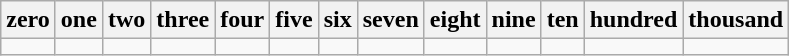<table class=wikitable style="text-align: center;">
<tr>
<th>zero</th>
<th>one</th>
<th>two</th>
<th>three</th>
<th>four</th>
<th>five</th>
<th>six</th>
<th>seven</th>
<th>eight</th>
<th>nine</th>
<th>ten</th>
<th>hundred</th>
<th>thousand</th>
</tr>
<tr style="font-size: 150%">
<td></td>
<td></td>
<td></td>
<td></td>
<td></td>
<td></td>
<td></td>
<td></td>
<td></td>
<td></td>
<td></td>
<td></td>
<td></td>
</tr>
</table>
